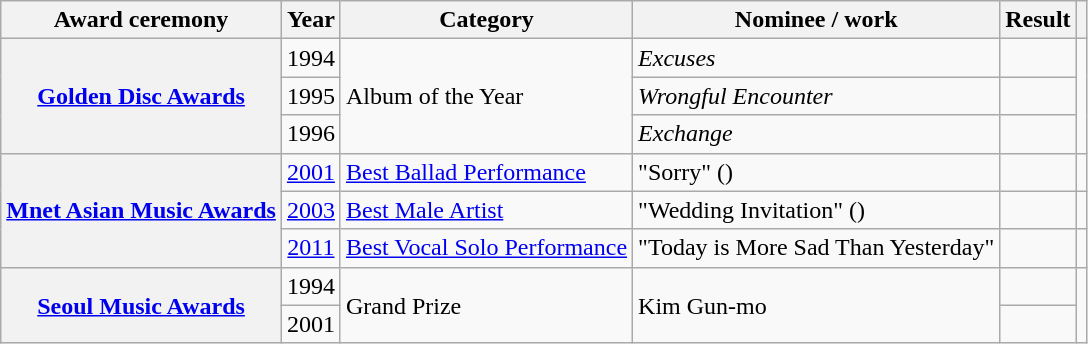<table class="wikitable sortable plainrowheaders">
<tr>
<th scope="col">Award ceremony</th>
<th scope="col">Year</th>
<th scope="col">Category</th>
<th scope="col">Nominee / work</th>
<th scope="col">Result</th>
<th scope="col" class="unsortable"></th>
</tr>
<tr>
<th scope="row" rowspan="3"><a href='#'>Golden Disc Awards</a></th>
<td style="text-align:center">1994</td>
<td rowspan="3">Album of the Year</td>
<td><em>Excuses</em></td>
<td></td>
<td style="text-align:center" rowspan="3"></td>
</tr>
<tr>
<td style="text-align:center">1995</td>
<td><em>Wrongful Encounter</em></td>
<td></td>
</tr>
<tr>
<td style="text-align:center">1996</td>
<td><em>Exchange</em></td>
<td></td>
</tr>
<tr>
<th scope="row" rowspan="3"><a href='#'>Mnet Asian Music Awards</a></th>
<td style="text-align:center"><a href='#'>2001</a></td>
<td><a href='#'>Best Ballad Performance</a></td>
<td>"Sorry" ()</td>
<td></td>
<td style="text-align:center"></td>
</tr>
<tr>
<td style="text-align:center"><a href='#'>2003</a></td>
<td><a href='#'>Best Male Artist</a></td>
<td>"Wedding Invitation" ()</td>
<td></td>
<td style="text-align:center"></td>
</tr>
<tr>
<td style="text-align:center"><a href='#'>2011</a></td>
<td><a href='#'>Best Vocal Solo Performance</a></td>
<td>"Today is More Sad Than Yesterday"</td>
<td></td>
<td style="text-align:center"></td>
</tr>
<tr>
<th scope="row" rowspan="2"><a href='#'>Seoul Music Awards</a></th>
<td style="text-align:center">1994</td>
<td rowspan="2">Grand Prize</td>
<td rowspan="2">Kim Gun-mo</td>
<td></td>
<td style="text-align:center" rowspan="2"></td>
</tr>
<tr>
<td style="text-align:center">2001</td>
<td></td>
</tr>
</table>
